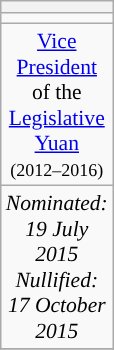<table class="wikitable" style="font-size:90%">
<tr>
<th scope="col" style="width:3em; font-size:120%; background:"></th>
</tr>
<tr>
<td></td>
</tr>
<tr style="text-align:center">
<td><a href='#'>Vice President</a> of the<br><a href='#'>Legislative Yuan</a><br><small>(2012–2016)</small></td>
</tr>
<tr style="text-align:center">
<td><em>Nominated: 19 July 2015</em><br><em>Nullified: 17 October 2015</em><br></td>
</tr>
<tr>
</tr>
</table>
